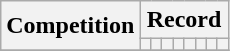<table class="wikitable" style="text-align: center">
<tr>
<th rowspan=2>Competition</th>
<th colspan=8>Record</th>
</tr>
<tr>
<th></th>
<th></th>
<th></th>
<th></th>
<th></th>
<th></th>
<th></th>
<th></th>
</tr>
<tr>
</tr>
</table>
